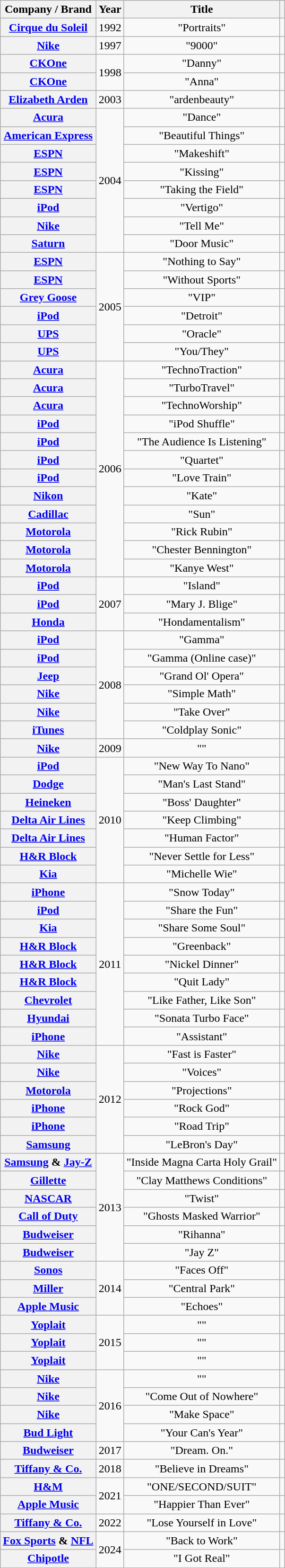<table class="wikitable sortable plainrowheaders" style="text-align:center;">
<tr>
<th scope="col">Company / Brand</th>
<th scope="col">Year</th>
<th scope="col">Title</th>
<th scope="col" class="unsortable"></th>
</tr>
<tr>
<th scope="row"><a href='#'>Cirque du Soleil</a></th>
<td>1992</td>
<td>"Portraits"</td>
<td style="text-align: center;"></td>
</tr>
<tr>
<th scope="row"><a href='#'>Nike</a></th>
<td>1997</td>
<td>"9000"</td>
<td style="text-align: center;"></td>
</tr>
<tr>
<th scope="row"><a href='#'>CKOne</a></th>
<td rowspan=2>1998</td>
<td>"Danny"</td>
<td style="text-align: center;"></td>
</tr>
<tr>
<th scope="row"><a href='#'>CKOne</a></th>
<td>"Anna"</td>
<td style="text-align: center;"></td>
</tr>
<tr>
<th scope="row"><a href='#'>Elizabeth Arden</a></th>
<td>2003</td>
<td>"ardenbeauty"</td>
<td style="text-align: center;"></td>
</tr>
<tr>
<th scope="row"><a href='#'>Acura</a></th>
<td rowspan=8>2004</td>
<td>"Dance"</td>
<td style="text-align: center;"></td>
</tr>
<tr>
<th scope="row"><a href='#'>American Express</a></th>
<td>"Beautiful Things"</td>
<td style="text-align: center;"></td>
</tr>
<tr>
<th scope="row"><a href='#'>ESPN</a></th>
<td>"Makeshift"</td>
<td style="text-align: center;"></td>
</tr>
<tr>
<th scope="row"><a href='#'>ESPN</a></th>
<td>"Kissing"</td>
<td style="text-align: center;"></td>
</tr>
<tr>
<th scope="row"><a href='#'>ESPN</a></th>
<td>"Taking the Field"</td>
<td style="text-align: center;"></td>
</tr>
<tr>
<th scope="row"><a href='#'>iPod</a></th>
<td>"Vertigo"</td>
<td style="text-align: center;"></td>
</tr>
<tr>
<th scope="row"><a href='#'>Nike</a></th>
<td>"Tell Me"</td>
<td style="text-align: center;"></td>
</tr>
<tr>
<th scope="row"><a href='#'>Saturn</a></th>
<td>"Door Music"</td>
<td style="text-align: center;"></td>
</tr>
<tr>
<th scope="row"><a href='#'>ESPN</a></th>
<td rowspan=6>2005</td>
<td>"Nothing to Say"</td>
<td style="text-align: center;"></td>
</tr>
<tr>
<th scope="row"><a href='#'>ESPN</a></th>
<td>"Without Sports"</td>
<td style="text-align: center;"></td>
</tr>
<tr>
<th scope="row"><a href='#'>Grey Goose</a></th>
<td>"VIP"</td>
<td style="text-align: center;"></td>
</tr>
<tr>
<th scope="row"><a href='#'>iPod</a></th>
<td>"Detroit"</td>
<td style="text-align: center;"></td>
</tr>
<tr>
<th scope="row"><a href='#'>UPS</a></th>
<td>"Oracle"</td>
<td style="text-align: center;"></td>
</tr>
<tr>
<th scope="row"><a href='#'>UPS</a></th>
<td>"You/They"</td>
<td style="text-align: center;"></td>
</tr>
<tr>
<th scope="row"><a href='#'>Acura</a></th>
<td rowspan=12>2006</td>
<td>"TechnoTraction"</td>
<td style="text-align: center;"></td>
</tr>
<tr>
<th scope="row"><a href='#'>Acura</a></th>
<td>"TurboTravel"</td>
<td style="text-align: center;"></td>
</tr>
<tr>
<th scope="row"><a href='#'>Acura</a></th>
<td>"TechnoWorship"</td>
<td style="text-align: center;"></td>
</tr>
<tr>
<th scope="row"><a href='#'>iPod</a></th>
<td>"iPod Shuffle"</td>
<td style="text-align: center;"></td>
</tr>
<tr>
<th scope="row"><a href='#'>iPod</a></th>
<td>"The Audience Is Listening"</td>
<td style="text-align: center;"></td>
</tr>
<tr>
<th scope="row"><a href='#'>iPod</a></th>
<td>"Quartet"</td>
<td style="text-align: center;"></td>
</tr>
<tr>
<th scope="row"><a href='#'>iPod</a></th>
<td>"Love Train"</td>
<td style="text-align: center;"></td>
</tr>
<tr>
<th scope="row"><a href='#'>Nikon</a></th>
<td>"Kate"</td>
<td style="text-align: center;"></td>
</tr>
<tr>
<th scope="row"><a href='#'>Cadillac</a></th>
<td>"Sun"</td>
<td style="text-align: center;"></td>
</tr>
<tr>
<th scope="row"><a href='#'>Motorola</a></th>
<td>"Rick Rubin"</td>
<td style="text-align: center;"></td>
</tr>
<tr>
<th scope="row"><a href='#'>Motorola</a></th>
<td>"Chester Bennington"</td>
<td style="text-align: center;"></td>
</tr>
<tr>
<th scope="row"><a href='#'>Motorola</a></th>
<td>"Kanye West"</td>
<td style="text-align: center;"></td>
</tr>
<tr>
<th scope="row"><a href='#'>iPod</a></th>
<td rowspan=3>2007</td>
<td>"Island"</td>
<td style="text-align: center;"></td>
</tr>
<tr>
<th scope="row"><a href='#'>iPod</a></th>
<td>"Mary J. Blige"</td>
<td style="text-align: center;"></td>
</tr>
<tr>
<th scope="row"><a href='#'>Honda</a></th>
<td>"Hondamentalism"</td>
<td style="text-align: center;"></td>
</tr>
<tr>
<th scope="row"><a href='#'>iPod</a></th>
<td rowspan=6>2008</td>
<td>"Gamma"</td>
<td style="text-align: center;"></td>
</tr>
<tr>
<th scope="row"><a href='#'>iPod</a></th>
<td>"Gamma (Online case)"</td>
<td style="text-align: center;"></td>
</tr>
<tr>
<th scope="row"><a href='#'>Jeep</a></th>
<td>"Grand Ol' Opera"</td>
<td style="text-align: center;"></td>
</tr>
<tr>
<th scope="row"><a href='#'>Nike</a></th>
<td>"Simple Math"</td>
<td style="text-align: center;"></td>
</tr>
<tr>
<th scope="row"><a href='#'>Nike</a></th>
<td>"Take Over"</td>
<td style="text-align: center;"></td>
</tr>
<tr>
<th scope="row"><a href='#'>iTunes</a></th>
<td>"Coldplay Sonic"</td>
<td style="text-align: center;"></td>
</tr>
<tr>
<th scope="row"><a href='#'>Nike</a></th>
<td>2009</td>
<td>""</td>
<td style="text-align: center;"></td>
</tr>
<tr>
<th scope="row"><a href='#'>iPod</a></th>
<td rowspan=7>2010</td>
<td>"New Way To Nano"</td>
<td style="text-align: center;"></td>
</tr>
<tr>
<th scope="row"><a href='#'>Dodge</a></th>
<td>"Man's Last Stand"</td>
<td style="text-align: center;"></td>
</tr>
<tr>
<th scope="row"><a href='#'>Heineken</a></th>
<td>"Boss' Daughter"</td>
<td style="text-align: center;"></td>
</tr>
<tr>
<th scope="row"><a href='#'>Delta Air Lines</a></th>
<td>"Keep Climbing"</td>
<td style="text-align: center;"></td>
</tr>
<tr>
<th scope="row"><a href='#'>Delta Air Lines</a></th>
<td>"Human Factor"</td>
<td style="text-align: center;"></td>
</tr>
<tr>
<th scope="row"><a href='#'>H&R Block</a></th>
<td>"Never Settle for Less"</td>
<td style="text-align: center;"></td>
</tr>
<tr>
<th scope="row"><a href='#'>Kia</a></th>
<td>"Michelle Wie"</td>
<td style="text-align: center;"></td>
</tr>
<tr>
<th scope="row"><a href='#'>iPhone</a></th>
<td rowspan=9>2011</td>
<td>"Snow Today"</td>
<td style="text-align: center;"></td>
</tr>
<tr>
<th scope="row"><a href='#'>iPod</a></th>
<td>"Share the Fun"</td>
<td style="text-align: center;"></td>
</tr>
<tr>
<th scope="row"><a href='#'>Kia</a></th>
<td>"Share Some Soul"</td>
<td style="text-align: center;"></td>
</tr>
<tr>
<th scope="row"><a href='#'>H&R Block</a></th>
<td>"Greenback"</td>
<td style="text-align: center;"></td>
</tr>
<tr>
<th scope="row"><a href='#'>H&R Block</a></th>
<td>"Nickel Dinner"</td>
<td style="text-align: center;"></td>
</tr>
<tr>
<th scope="row"><a href='#'>H&R Block</a></th>
<td>"Quit Lady"</td>
<td style="text-align: center;"></td>
</tr>
<tr>
<th scope="row"><a href='#'>Chevrolet</a></th>
<td>"Like Father, Like Son"</td>
<td style="text-align: center;"></td>
</tr>
<tr>
<th scope="row"><a href='#'>Hyundai</a></th>
<td>"Sonata Turbo Face"</td>
<td style="text-align: center;"></td>
</tr>
<tr>
<th scope="row"><a href='#'>iPhone</a></th>
<td>"Assistant"</td>
<td style="text-align: center;"></td>
</tr>
<tr>
<th scope="row"><a href='#'>Nike</a></th>
<td rowspan=6>2012</td>
<td>"Fast is Faster"</td>
<td style="text-align: center;"></td>
</tr>
<tr>
<th scope="row"><a href='#'>Nike</a></th>
<td>"Voices"</td>
<td style="text-align: center;"></td>
</tr>
<tr>
<th scope="row"><a href='#'>Motorola</a></th>
<td>"Projections"</td>
<td style="text-align: center;"></td>
</tr>
<tr>
<th scope="row"><a href='#'>iPhone</a></th>
<td>"Rock God"</td>
<td style="text-align: center;"></td>
</tr>
<tr>
<th scope="row"><a href='#'>iPhone</a></th>
<td>"Road Trip"</td>
<td style="text-align: center;"></td>
</tr>
<tr>
<th scope="row"><a href='#'>Samsung</a></th>
<td>"LeBron's Day"</td>
<td style="text-align: center;"></td>
</tr>
<tr>
<th scope="row"><a href='#'>Samsung</a> & <a href='#'>Jay-Z</a></th>
<td rowspan=6>2013</td>
<td>"Inside Magna Carta Holy Grail"</td>
<td style="text-align: center;"></td>
</tr>
<tr>
<th scope="row"><a href='#'>Gillette</a></th>
<td>"Clay Matthews Conditions"</td>
<td style="text-align: center;"></td>
</tr>
<tr>
<th scope="row"><a href='#'>NASCAR</a></th>
<td>"Twist"</td>
<td style="text-align: center;"></td>
</tr>
<tr>
<th scope="row"><a href='#'>Call of Duty</a></th>
<td>"Ghosts Masked Warrior"</td>
<td style="text-align: center;"></td>
</tr>
<tr>
<th scope="row"><a href='#'>Budweiser</a></th>
<td>"Rihanna"</td>
<td style="text-align: center;"></td>
</tr>
<tr>
<th scope="row"><a href='#'>Budweiser</a></th>
<td>"Jay Z"</td>
<td style="text-align: center;"></td>
</tr>
<tr>
<th scope="row"><a href='#'>Sonos</a></th>
<td rowspan=3>2014</td>
<td>"Faces Off"</td>
<td style="text-align: center;"></td>
</tr>
<tr>
<th scope="row"><a href='#'>Miller</a></th>
<td>"Central Park"</td>
<td style="text-align: center;"></td>
</tr>
<tr>
<th scope="row"><a href='#'>Apple Music</a></th>
<td>"Echoes"</td>
<td style="text-align: center;"></td>
</tr>
<tr>
<th scope="row"><a href='#'>Yoplait</a></th>
<td rowspan=3>2015</td>
<td>""</td>
<td style="text-align: center;"></td>
</tr>
<tr>
<th scope="row"><a href='#'>Yoplait</a></th>
<td>""</td>
<td style="text-align: center;"></td>
</tr>
<tr>
<th scope="row"><a href='#'>Yoplait</a></th>
<td>""</td>
<td style="text-align: center;"></td>
</tr>
<tr>
<th scope="row"><a href='#'>Nike</a></th>
<td rowspan=4>2016</td>
<td>""</td>
<td style="text-align: center;"></td>
</tr>
<tr>
<th scope="row"><a href='#'>Nike</a></th>
<td>"Come Out of Nowhere"</td>
<td style="text-align: center;"></td>
</tr>
<tr>
<th scope="row"><a href='#'>Nike</a></th>
<td>"Make Space"</td>
<td style="text-align: center;"></td>
</tr>
<tr>
<th scope="row"><a href='#'>Bud Light</a></th>
<td>"Your Can's Year"</td>
<td style="text-align: center;"></td>
</tr>
<tr>
<th scope="row"><a href='#'>Budweiser</a></th>
<td>2017</td>
<td>"Dream. On."</td>
<td style="text-align: center;"></td>
</tr>
<tr>
<th scope="row"><a href='#'>Tiffany & Co.</a></th>
<td>2018</td>
<td>"Believe in Dreams"</td>
<td style="text-align: center;"></td>
</tr>
<tr>
<th scope="row"><a href='#'>H&M</a></th>
<td rowspan=2>2021</td>
<td>"ONE/SECOND/SUIT"</td>
<td style="text-align: center;"></td>
</tr>
<tr>
<th scope="row"><a href='#'>Apple Music</a></th>
<td>"Happier Than Ever"</td>
<td style="text-align: center;"></td>
</tr>
<tr>
<th scope="row"><a href='#'>Tiffany & Co.</a></th>
<td>2022</td>
<td>"Lose Yourself in Love"</td>
<td style="text-align: center;"></td>
</tr>
<tr>
<th scope="row"><a href='#'>Fox Sports</a> & <a href='#'>NFL</a></th>
<td rowspan=2>2024</td>
<td>"Back to Work"</td>
<td style="text-align: center;"></td>
</tr>
<tr>
<th scope="row"><a href='#'>Chipotle</a></th>
<td>"I Got Real"</td>
<td style="text-align: center;"></td>
</tr>
</table>
